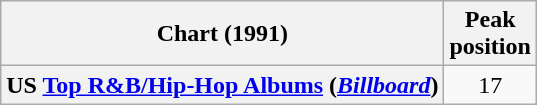<table class="wikitable plainrowheaders" style="text-align:center">
<tr>
<th scope="col">Chart (1991)</th>
<th scope="col">Peak<br>position</th>
</tr>
<tr>
<th scope="row">US <a href='#'>Top R&B/Hip-Hop Albums</a> (<em><a href='#'>Billboard</a></em>)</th>
<td>17</td>
</tr>
</table>
